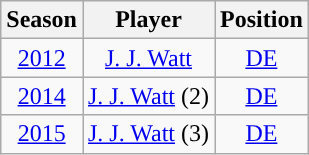<table class="wikitable" style="text-align:center">
<tr bgcolor="#efefef">
<th>Season</th>
<th>Player</th>
<th>Position</th>
</tr>
<tr>
<td><a href='#'>2012</a></td>
<td><a href='#'>J. J. Watt</a></td>
<td><a href='#'>DE</a></td>
</tr>
<tr>
<td><a href='#'>2014</a></td>
<td><a href='#'>J. J. Watt</a> (2)</td>
<td><a href='#'>DE</a></td>
</tr>
<tr>
<td><a href='#'>2015</a></td>
<td><a href='#'>J. J. Watt</a> (3)</td>
<td><a href='#'>DE</a></td>
</tr>
</table>
